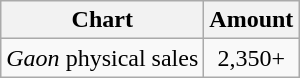<table class="wikitable">
<tr>
<th>Chart</th>
<th>Amount</th>
</tr>
<tr>
<td><em>Gaon</em> physical sales</td>
<td align="center">2,350+</td>
</tr>
</table>
